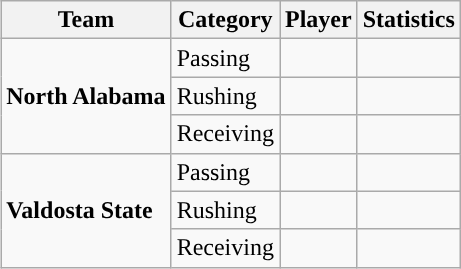<table class="wikitable" style="float: right;">
<tr>
<th>Team</th>
<th>Category</th>
<th>Player</th>
<th>Statistics</th>
</tr>
<tr>
<td rowspan=3><strong>North Alabama</strong></td>
<td>Passing</td>
<td></td>
<td></td>
</tr>
<tr>
<td>Rushing</td>
<td></td>
<td></td>
</tr>
<tr>
<td>Receiving</td>
<td></td>
<td></td>
</tr>
<tr>
<td rowspan=3><strong>Valdosta State</strong></td>
<td>Passing</td>
<td></td>
<td></td>
</tr>
<tr>
<td>Rushing</td>
<td></td>
<td></td>
</tr>
<tr>
<td>Receiving</td>
<td></td>
<td></td>
</tr>
</table>
